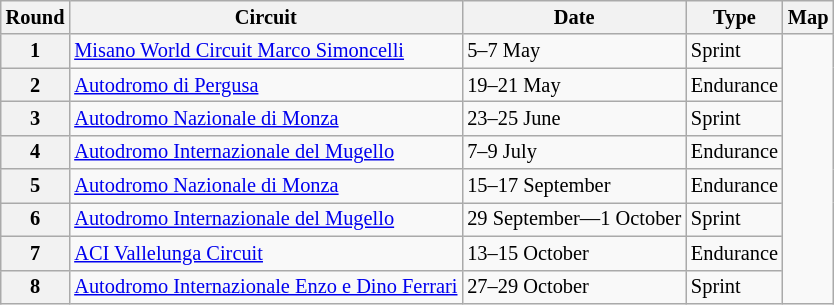<table class="wikitable" style="font-size: 85%;">
<tr>
<th>Round</th>
<th>Circuit</th>
<th>Date</th>
<th>Type</th>
<th>Map</th>
</tr>
<tr>
<th>1</th>
<td> <a href='#'>Misano World Circuit Marco Simoncelli</a><br></td>
<td>5–7 May</td>
<td>Sprint</td>
<td rowspan="8"></td>
</tr>
<tr>
<th>2</th>
<td> <a href='#'>Autodromo di Pergusa</a><br></td>
<td>19–21 May</td>
<td>Endurance</td>
</tr>
<tr>
<th>3</th>
<td> <a href='#'>Autodromo Nazionale di Monza</a><br></td>
<td>23–25 June</td>
<td>Sprint</td>
</tr>
<tr>
<th>4</th>
<td> <a href='#'>Autodromo Internazionale del Mugello</a><br></td>
<td>7–9 July</td>
<td>Endurance</td>
</tr>
<tr>
<th>5</th>
<td> <a href='#'>Autodromo Nazionale di Monza</a><br></td>
<td>15–17 September</td>
<td>Endurance</td>
</tr>
<tr>
<th>6</th>
<td> <a href='#'>Autodromo Internazionale del Mugello</a><br></td>
<td>29 September—1 October</td>
<td>Sprint</td>
</tr>
<tr>
<th>7</th>
<td> <a href='#'>ACI Vallelunga Circuit</a><br></td>
<td>13–15 October</td>
<td>Endurance</td>
</tr>
<tr>
<th>8</th>
<td> <a href='#'>Autodromo Internazionale Enzo e Dino Ferrari</a><br></td>
<td>27–29 October</td>
<td>Sprint</td>
</tr>
</table>
